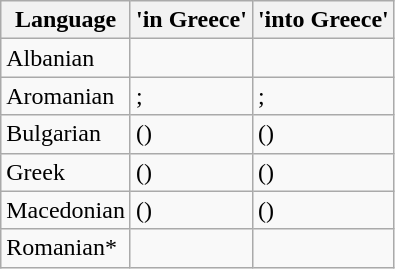<table class="wikitable">
<tr>
<th>Language</th>
<th>'in Greece'</th>
<th>'into Greece'</th>
</tr>
<tr>
<td>Albanian</td>
<td><em></em></td>
<td><em></em></td>
</tr>
<tr>
<td>Aromanian</td>
<td><em></em>; <em></em></td>
<td><em></em>; <em></em></td>
</tr>
<tr>
<td>Bulgarian</td>
<td> (<em></em>)</td>
<td> (<em></em>)</td>
</tr>
<tr>
<td>Greek</td>
<td> (<em></em>)</td>
<td> (<em></em>)</td>
</tr>
<tr>
<td>Macedonian</td>
<td> (<em></em>)</td>
<td> (<em></em>)</td>
</tr>
<tr>
<td>Romanian*</td>
<td><em></em></td>
<td><em></em><br></td>
</tr>
</table>
